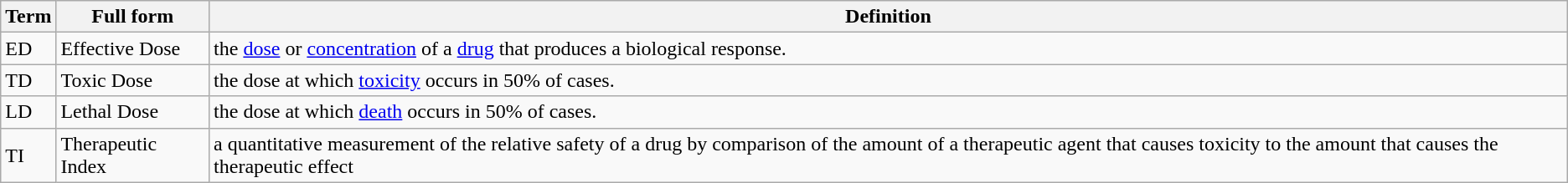<table class="wikitable">
<tr>
<th>Term</th>
<th>Full form</th>
<th>Definition</th>
</tr>
<tr>
<td>ED</td>
<td>Effective Dose</td>
<td>the <a href='#'>dose</a> or <a href='#'>concentration</a> of a <a href='#'>drug</a> that produces a biological response.</td>
</tr>
<tr>
<td>TD</td>
<td>Toxic Dose</td>
<td>the dose at which <a href='#'>toxicity</a> occurs in 50% of cases.</td>
</tr>
<tr>
<td>LD</td>
<td>Lethal Dose</td>
<td>the dose at which <a href='#'>death</a> occurs in 50% of cases.</td>
</tr>
<tr>
<td>TI</td>
<td>Therapeutic Index</td>
<td>a quantitative measurement of the relative safety of a drug by comparison of the amount of a therapeutic agent that causes toxicity to the amount that causes the therapeutic effect</td>
</tr>
</table>
